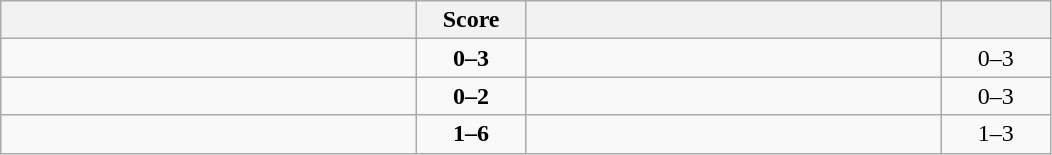<table class="wikitable" style="text-align: center; ">
<tr>
<th align="right" width="270"></th>
<th width="65">Score</th>
<th align="left" width="270"></th>
<th width="65"></th>
</tr>
<tr>
<td align="left"></td>
<td><strong>0–3</strong></td>
<td align="left"><strong></strong></td>
<td>0–3 <strong></strong></td>
</tr>
<tr>
<td align="left"></td>
<td><strong>0–2</strong></td>
<td align="left"><strong></strong></td>
<td>0–3 <strong></strong></td>
</tr>
<tr>
<td align="left"></td>
<td><strong>1–6</strong></td>
<td align="left"><strong></strong></td>
<td>1–3 <strong></strong></td>
</tr>
</table>
